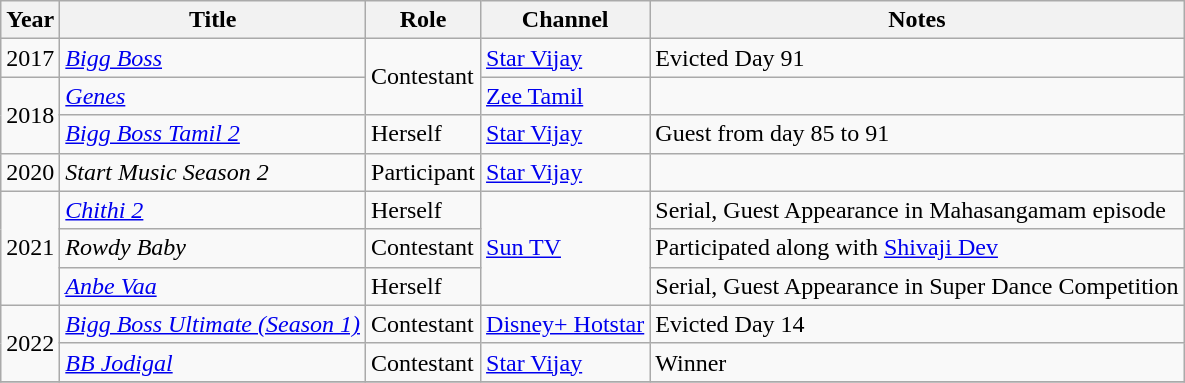<table class="wikitable sortable">
<tr>
<th>Year</th>
<th>Title</th>
<th>Role</th>
<th>Channel</th>
<th>Notes</th>
</tr>
<tr>
<td>2017</td>
<td><em><a href='#'>Bigg Boss</a></em></td>
<td rowspan=2>Contestant</td>
<td><a href='#'>Star Vijay</a></td>
<td>Evicted Day 91</td>
</tr>
<tr>
<td rowspan=2>2018</td>
<td><em><a href='#'>Genes</a></em></td>
<td><a href='#'>Zee Tamil</a></td>
<td></td>
</tr>
<tr>
<td><em><a href='#'>Bigg Boss Tamil 2</a></em></td>
<td>Herself</td>
<td><a href='#'>Star Vijay</a></td>
<td>Guest from day 85 to 91</td>
</tr>
<tr>
<td>2020</td>
<td><em>Start Music Season 2</em></td>
<td>Participant</td>
<td><a href='#'>Star Vijay</a></td>
<td></td>
</tr>
<tr>
<td rowspan=3>2021</td>
<td><em><a href='#'>Chithi 2</a></em></td>
<td>Herself</td>
<td rowspan=3><a href='#'>Sun TV</a></td>
<td>Serial, Guest Appearance in Mahasangamam episode</td>
</tr>
<tr>
<td><em>Rowdy Baby</em></td>
<td>Contestant</td>
<td>Participated along with <a href='#'>Shivaji Dev</a></td>
</tr>
<tr>
<td><em><a href='#'>Anbe Vaa</a></em></td>
<td>Herself</td>
<td>Serial, Guest Appearance in Super Dance Competition</td>
</tr>
<tr>
<td rowspan="2">2022</td>
<td><em><a href='#'>Bigg Boss Ultimate (Season 1)</a></em></td>
<td>Contestant</td>
<td><a href='#'>Disney+ Hotstar</a></td>
<td>Evicted Day 14</td>
</tr>
<tr>
<td><em><a href='#'>BB Jodigal</a></em></td>
<td>Contestant</td>
<td><a href='#'>Star Vijay</a></td>
<td>Winner</td>
</tr>
<tr>
</tr>
</table>
